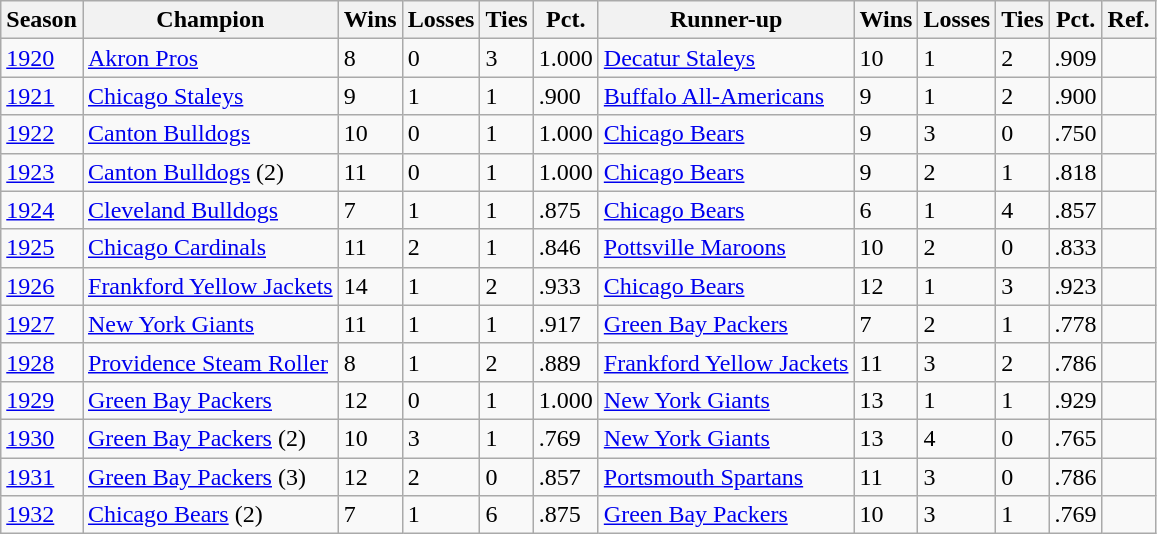<table class="plainrowheaders sortable wikitable">
<tr>
<th scope="col">Season</th>
<th scope="col">Champion</th>
<th scope="col">Wins</th>
<th scope="col">Losses</th>
<th scope="col">Ties</th>
<th scope="col">Pct.</th>
<th scope="col">Runner-up</th>
<th scope="col">Wins</th>
<th scope="col">Losses</th>
<th scope="col">Ties</th>
<th scope="col">Pct.</th>
<th scope="col" class="unsortable">Ref.</th>
</tr>
<tr>
<td><a href='#'>1920</a></td>
<td><a href='#'>Akron Pros</a></td>
<td>8</td>
<td>0</td>
<td>3</td>
<td>1.000</td>
<td><a href='#'>Decatur Staleys</a></td>
<td>10</td>
<td>1</td>
<td>2</td>
<td>.909</td>
<td></td>
</tr>
<tr>
<td><a href='#'>1921</a></td>
<td><a href='#'>Chicago Staleys</a></td>
<td>9</td>
<td>1</td>
<td>1</td>
<td>.900</td>
<td><a href='#'>Buffalo All-Americans</a></td>
<td>9</td>
<td>1</td>
<td>2</td>
<td>.900</td>
<td></td>
</tr>
<tr>
<td><a href='#'>1922</a></td>
<td><a href='#'>Canton Bulldogs</a></td>
<td>10</td>
<td>0</td>
<td>1</td>
<td>1.000</td>
<td><a href='#'>Chicago Bears</a></td>
<td>9</td>
<td>3</td>
<td>0</td>
<td>.750</td>
<td></td>
</tr>
<tr>
<td><a href='#'>1923</a></td>
<td><a href='#'>Canton Bulldogs</a> (2)</td>
<td>11</td>
<td>0</td>
<td>1</td>
<td>1.000</td>
<td><a href='#'>Chicago Bears</a></td>
<td>9</td>
<td>2</td>
<td>1</td>
<td>.818</td>
<td></td>
</tr>
<tr>
<td><a href='#'>1924</a></td>
<td><a href='#'>Cleveland Bulldogs</a></td>
<td>7</td>
<td>1</td>
<td>1</td>
<td>.875</td>
<td><a href='#'>Chicago Bears</a></td>
<td>6</td>
<td>1</td>
<td>4</td>
<td>.857</td>
<td></td>
</tr>
<tr>
<td><a href='#'>1925</a></td>
<td><a href='#'>Chicago Cardinals</a></td>
<td>11</td>
<td>2</td>
<td>1</td>
<td>.846</td>
<td><a href='#'>Pottsville Maroons</a></td>
<td>10</td>
<td>2</td>
<td>0</td>
<td>.833</td>
<td></td>
</tr>
<tr>
<td><a href='#'>1926</a></td>
<td><a href='#'>Frankford Yellow Jackets</a></td>
<td>14</td>
<td>1</td>
<td>2</td>
<td>.933</td>
<td><a href='#'>Chicago Bears</a></td>
<td>12</td>
<td>1</td>
<td>3</td>
<td>.923</td>
<td></td>
</tr>
<tr>
<td><a href='#'>1927</a></td>
<td><a href='#'>New York Giants</a></td>
<td>11</td>
<td>1</td>
<td>1</td>
<td>.917</td>
<td><a href='#'>Green Bay Packers</a></td>
<td>7</td>
<td>2</td>
<td>1</td>
<td>.778</td>
<td></td>
</tr>
<tr>
<td><a href='#'>1928</a></td>
<td><a href='#'>Providence Steam Roller</a></td>
<td>8</td>
<td>1</td>
<td>2</td>
<td>.889</td>
<td><a href='#'>Frankford Yellow Jackets</a></td>
<td>11</td>
<td>3</td>
<td>2</td>
<td>.786</td>
<td></td>
</tr>
<tr>
<td><a href='#'>1929</a></td>
<td><a href='#'>Green Bay Packers</a></td>
<td>12</td>
<td>0</td>
<td>1</td>
<td>1.000</td>
<td><a href='#'>New York Giants</a></td>
<td>13</td>
<td>1</td>
<td>1</td>
<td>.929</td>
<td></td>
</tr>
<tr>
<td><a href='#'>1930</a></td>
<td><a href='#'>Green Bay Packers</a> (2)</td>
<td>10</td>
<td>3</td>
<td>1</td>
<td>.769</td>
<td><a href='#'>New York Giants</a></td>
<td>13</td>
<td>4</td>
<td>0</td>
<td>.765</td>
<td></td>
</tr>
<tr>
<td><a href='#'>1931</a></td>
<td><a href='#'>Green Bay Packers</a> (3)</td>
<td>12</td>
<td>2</td>
<td>0</td>
<td>.857</td>
<td><a href='#'>Portsmouth Spartans</a></td>
<td>11</td>
<td>3</td>
<td>0</td>
<td>.786</td>
<td></td>
</tr>
<tr>
<td><a href='#'>1932</a></td>
<td><a href='#'>Chicago Bears</a> (2)</td>
<td>7</td>
<td>1</td>
<td>6</td>
<td>.875</td>
<td><a href='#'>Green Bay Packers</a></td>
<td>10</td>
<td>3</td>
<td>1</td>
<td>.769</td>
<td></td>
</tr>
</table>
